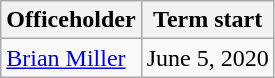<table class="wikitable sortable">
<tr style="vertical-align:bottom;">
<th>Officeholder</th>
<th>Term start</th>
</tr>
<tr>
<td><a href='#'>Brian Miller</a></td>
<td>June 5, 2020</td>
</tr>
</table>
